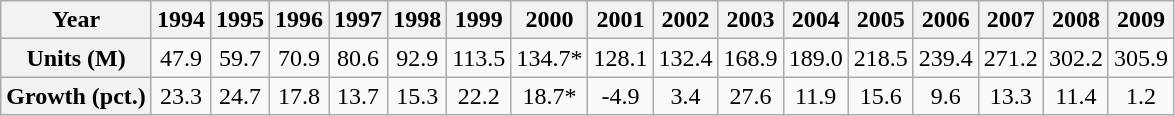<table class="wikitable" style="text-align:center">
<tr>
<th>Year</th>
<th>1994</th>
<th>1995</th>
<th>1996</th>
<th>1997</th>
<th>1998</th>
<th>1999</th>
<th>2000</th>
<th>2001</th>
<th>2002</th>
<th>2003</th>
<th>2004</th>
<th>2005</th>
<th>2006</th>
<th>2007</th>
<th>2008</th>
<th>2009</th>
</tr>
<tr>
<th>Units (M)</th>
<td>47.9</td>
<td>59.7</td>
<td>70.9</td>
<td>80.6</td>
<td>92.9</td>
<td>113.5</td>
<td>134.7*</td>
<td>128.1</td>
<td>132.4</td>
<td>168.9</td>
<td>189.0</td>
<td>218.5</td>
<td>239.4</td>
<td>271.2</td>
<td>302.2</td>
<td>305.9</td>
</tr>
<tr>
<th>Growth (pct.)</th>
<td>23.3</td>
<td>24.7</td>
<td>17.8</td>
<td>13.7</td>
<td>15.3</td>
<td>22.2</td>
<td>18.7*</td>
<td>-4.9</td>
<td>3.4</td>
<td>27.6</td>
<td>11.9</td>
<td>15.6</td>
<td>9.6</td>
<td>13.3</td>
<td>11.4</td>
<td>1.2</td>
</tr>
</table>
